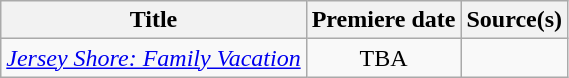<table class="wikitable plainrowheaders sortable" style="text-align:center;">
<tr>
<th scope="col">Title</th>
<th scope="col">Premiere date</th>
<th class="unsortable">Source(s)</th>
</tr>
<tr>
<td scope="row" style="text-align:left;"><em><a href='#'>Jersey Shore: Family Vacation</a></em></td>
<td>TBA</td>
<td></td>
</tr>
</table>
